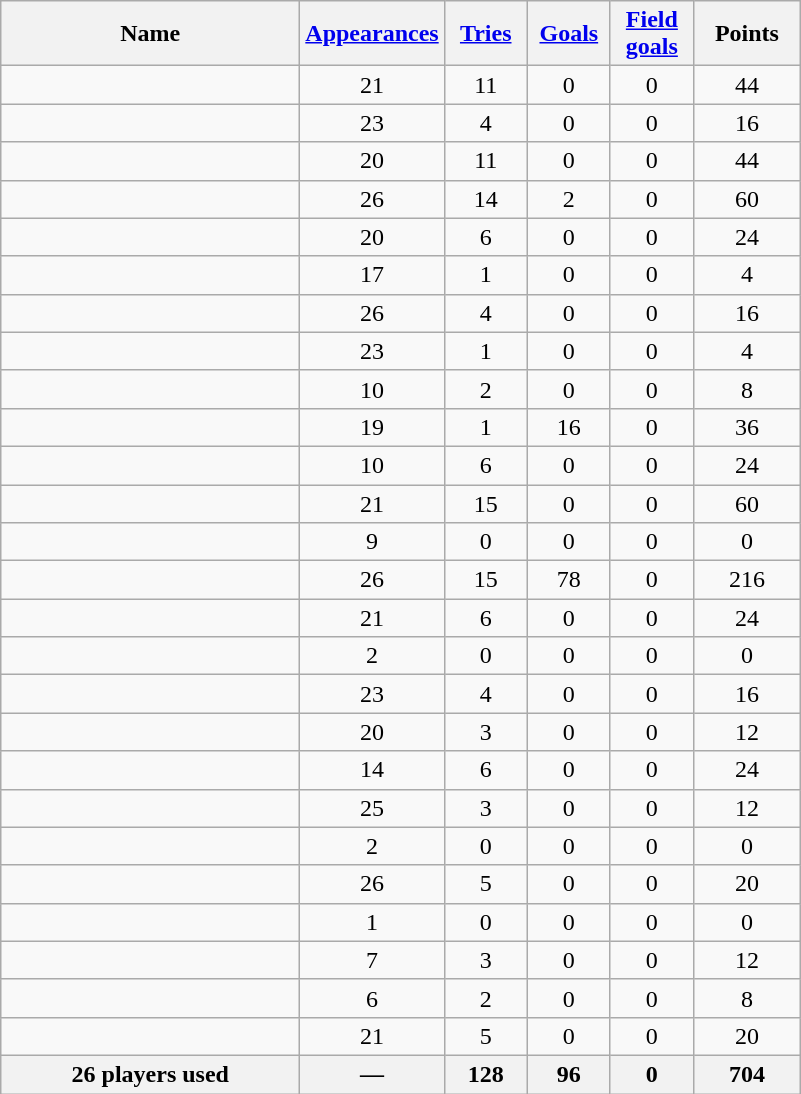<table class="wikitable sortable" style="text-align: center;">
<tr>
<th style="width:12em">Name</th>
<th><a href='#'>Appearances</a></th>
<th style="width:3em"><a href='#'>Tries</a></th>
<th style="width:3em"><a href='#'>Goals</a></th>
<th style="width:3em"><a href='#'>Field goals</a></th>
<th style="width:4em">Points</th>
</tr>
<tr>
<td style="text-align:left;"></td>
<td>21</td>
<td>11</td>
<td>0</td>
<td>0</td>
<td>44</td>
</tr>
<tr>
<td style="text-align:left;"></td>
<td>23</td>
<td>4</td>
<td>0</td>
<td>0</td>
<td>16</td>
</tr>
<tr>
<td style="text-align:left;"></td>
<td>20</td>
<td>11</td>
<td>0</td>
<td>0</td>
<td>44</td>
</tr>
<tr>
<td style="text-align:left;"></td>
<td>26</td>
<td>14</td>
<td>2</td>
<td>0</td>
<td>60</td>
</tr>
<tr>
<td style="text-align:left;"></td>
<td>20</td>
<td>6</td>
<td>0</td>
<td>0</td>
<td>24</td>
</tr>
<tr>
<td style="text-align:left;"></td>
<td>17</td>
<td>1</td>
<td>0</td>
<td>0</td>
<td>4</td>
</tr>
<tr>
<td style="text-align:left;"></td>
<td>26</td>
<td>4</td>
<td>0</td>
<td>0</td>
<td>16</td>
</tr>
<tr>
<td style="text-align:left;"></td>
<td>23</td>
<td>1</td>
<td>0</td>
<td>0</td>
<td>4</td>
</tr>
<tr>
<td style="text-align:left;"></td>
<td>10</td>
<td>2</td>
<td>0</td>
<td>0</td>
<td>8</td>
</tr>
<tr>
<td style="text-align:left;"></td>
<td>19</td>
<td>1</td>
<td>16</td>
<td>0</td>
<td>36</td>
</tr>
<tr>
<td style="text-align:left;"></td>
<td>10</td>
<td>6</td>
<td>0</td>
<td>0</td>
<td>24</td>
</tr>
<tr>
<td style="text-align:left;"></td>
<td>21</td>
<td>15</td>
<td>0</td>
<td>0</td>
<td>60</td>
</tr>
<tr>
<td style="text-align:left;"></td>
<td>9</td>
<td>0</td>
<td>0</td>
<td>0</td>
<td>0</td>
</tr>
<tr>
<td style="text-align:left;"></td>
<td>26</td>
<td>15</td>
<td>78</td>
<td>0</td>
<td>216</td>
</tr>
<tr>
<td style="text-align:left;"></td>
<td>21</td>
<td>6</td>
<td>0</td>
<td>0</td>
<td>24</td>
</tr>
<tr>
<td style="text-align:left;"></td>
<td>2</td>
<td>0</td>
<td>0</td>
<td>0</td>
<td>0</td>
</tr>
<tr>
<td style="text-align:left;"></td>
<td>23</td>
<td>4</td>
<td>0</td>
<td>0</td>
<td>16</td>
</tr>
<tr>
<td style="text-align:left;"></td>
<td>20</td>
<td>3</td>
<td>0</td>
<td>0</td>
<td>12</td>
</tr>
<tr>
<td style="text-align:left;"></td>
<td>14</td>
<td>6</td>
<td>0</td>
<td>0</td>
<td>24</td>
</tr>
<tr>
<td style="text-align:left;"></td>
<td>25</td>
<td>3</td>
<td>0</td>
<td>0</td>
<td>12</td>
</tr>
<tr>
<td style="text-align:left;"></td>
<td>2</td>
<td>0</td>
<td>0</td>
<td>0</td>
<td>0</td>
</tr>
<tr>
<td style="text-align:left;"></td>
<td>26</td>
<td>5</td>
<td>0</td>
<td>0</td>
<td>20</td>
</tr>
<tr>
<td style="text-align:left;"></td>
<td>1</td>
<td>0</td>
<td>0</td>
<td>0</td>
<td>0</td>
</tr>
<tr>
<td style="text-align:left;"></td>
<td>7</td>
<td>3</td>
<td>0</td>
<td>0</td>
<td>12</td>
</tr>
<tr>
<td style="text-align:left;"></td>
<td>6</td>
<td>2</td>
<td>0</td>
<td>0</td>
<td>8</td>
</tr>
<tr>
<td style="text-align:left;"></td>
<td>21</td>
<td>5</td>
<td>0</td>
<td>0</td>
<td>20</td>
</tr>
<tr class="sortbottom">
<th>26 players used</th>
<th>—</th>
<th>128</th>
<th>96</th>
<th>0</th>
<th>704</th>
</tr>
</table>
